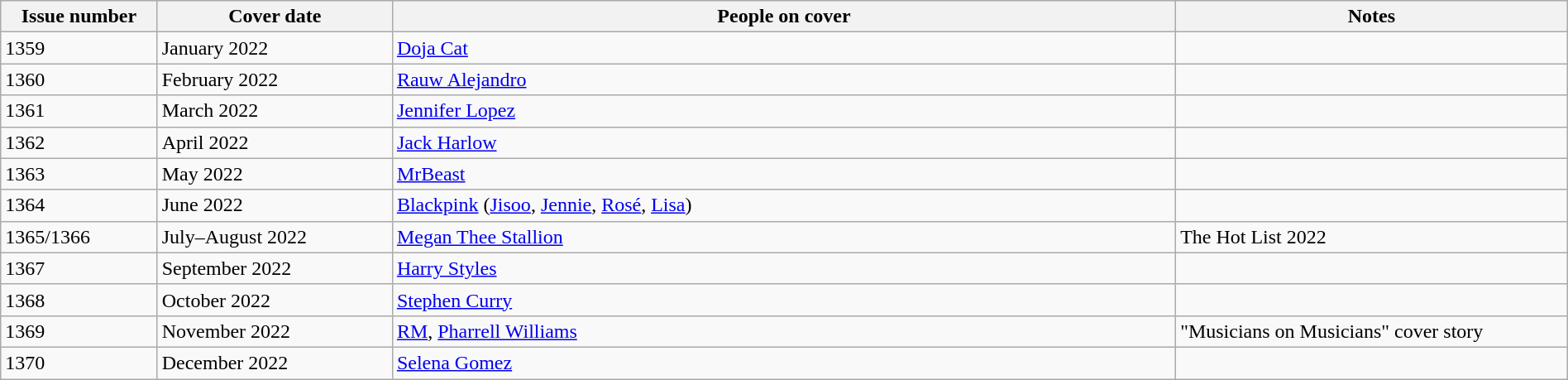<table class="wikitable sortable" style="margin:auto;width:100%;">
<tr>
<th style="width:10%;">Issue number</th>
<th style="width:15%;">Cover date</th>
<th style="width:50%;">People on cover</th>
<th style="width:25%;">Notes</th>
</tr>
<tr>
<td>1359</td>
<td>January 2022</td>
<td><a href='#'>Doja Cat</a></td>
<td></td>
</tr>
<tr>
<td>1360</td>
<td>February 2022</td>
<td><a href='#'>Rauw Alejandro</a></td>
<td></td>
</tr>
<tr>
<td>1361</td>
<td>March 2022</td>
<td><a href='#'>Jennifer Lopez</a></td>
<td></td>
</tr>
<tr>
<td>1362</td>
<td>April 2022</td>
<td><a href='#'>Jack Harlow</a></td>
<td></td>
</tr>
<tr>
<td>1363</td>
<td>May 2022</td>
<td><a href='#'>MrBeast</a></td>
<td></td>
</tr>
<tr>
<td>1364</td>
<td>June 2022</td>
<td><a href='#'>Blackpink</a> (<a href='#'>Jisoo</a>, <a href='#'>Jennie</a>, <a href='#'>Rosé</a>, <a href='#'>Lisa</a>)</td>
<td></td>
</tr>
<tr>
<td>1365/1366</td>
<td>July–August 2022</td>
<td><a href='#'>Megan Thee Stallion</a></td>
<td>The Hot List 2022</td>
</tr>
<tr>
<td>1367</td>
<td>September 2022</td>
<td><a href='#'>Harry Styles</a></td>
<td></td>
</tr>
<tr>
<td>1368</td>
<td>October 2022</td>
<td><a href='#'>Stephen Curry</a></td>
<td></td>
</tr>
<tr>
<td>1369</td>
<td>November 2022</td>
<td><a href='#'>RM</a>, <a href='#'>Pharrell Williams</a></td>
<td>"Musicians on Musicians" cover story</td>
</tr>
<tr>
<td>1370</td>
<td>December 2022</td>
<td><a href='#'>Selena Gomez</a></td>
<td></td>
</tr>
</table>
